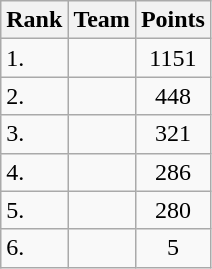<table class="wikitable sortable">
<tr>
<th>Rank</th>
<th>Team</th>
<th>Points</th>
</tr>
<tr>
<td>1.</td>
<td> </td>
<td align=center>1151</td>
</tr>
<tr>
<td>2.</td>
<td> </td>
<td align=center>448</td>
</tr>
<tr>
<td>3.</td>
<td> </td>
<td align=center>321</td>
</tr>
<tr>
<td>4.</td>
<td> </td>
<td align=center>286</td>
</tr>
<tr>
<td>5.</td>
<td> </td>
<td align=center>280</td>
</tr>
<tr>
<td>6.</td>
<td> </td>
<td align=center>5</td>
</tr>
</table>
